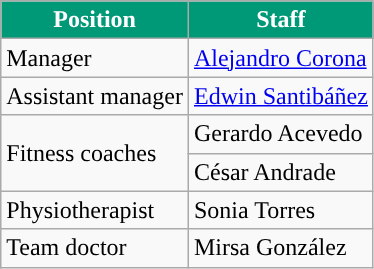<table class="wikitable">
<tr>
<th style=background-color:#009977;color:White>Position</th>
<th style=background-color:#009977;color:White>Staff</th>
</tr>
<tr>
<td>Manager</td>
<td> <a href='#'>Alejandro Corona</a></td>
</tr>
<tr>
<td>Assistant manager</td>
<td> <a href='#'>Edwin Santibáñez</a></td>
</tr>
<tr>
<td rowspan ="2">Fitness coaches</td>
<td> Gerardo Acevedo</td>
</tr>
<tr>
<td> César Andrade</td>
</tr>
<tr>
<td>Physiotherapist</td>
<td> Sonia Torres</td>
</tr>
<tr>
<td>Team doctor</td>
<td> Mirsa González</td>
</tr>
</table>
